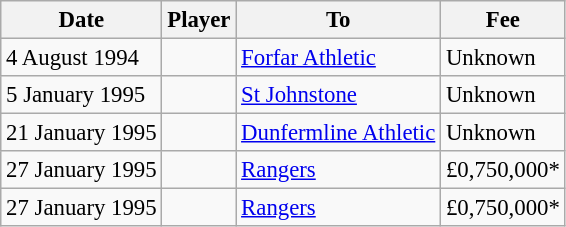<table class="wikitable sortable" style="font-size:95%">
<tr>
<th>Date</th>
<th>Player</th>
<th>To</th>
<th>Fee</th>
</tr>
<tr>
<td>4 August 1994</td>
<td> </td>
<td><a href='#'>Forfar Athletic</a></td>
<td>Unknown</td>
</tr>
<tr>
<td>5 January 1995</td>
<td> </td>
<td><a href='#'>St Johnstone</a></td>
<td>Unknown</td>
</tr>
<tr>
<td>21 January 1995</td>
<td> </td>
<td><a href='#'>Dunfermline Athletic</a></td>
<td>Unknown</td>
</tr>
<tr>
<td>27 January 1995</td>
<td> </td>
<td><a href='#'>Rangers</a></td>
<td>£0,750,000*</td>
</tr>
<tr>
<td>27 January 1995</td>
<td> </td>
<td><a href='#'>Rangers</a></td>
<td>£0,750,000*</td>
</tr>
</table>
